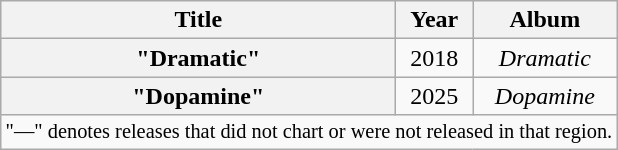<table class="wikitable plainrowheaders" style="text-align:center;">
<tr>
<th scope="col" style="width:16em;">Title</th>
<th scope="col">Year</th>
<th scope="col">Album</th>
</tr>
<tr>
<th scope="row">"Dramatic"</th>
<td>2018</td>
<td><em>Dramatic</em></td>
</tr>
<tr>
<th scope="row">"Dopamine"</th>
<td>2025</td>
<td><em>Dopamine</em></td>
</tr>
<tr>
<td colspan="4" style="font-size:85%;">"—" denotes releases that did not chart or were not released in that region.</td>
</tr>
</table>
